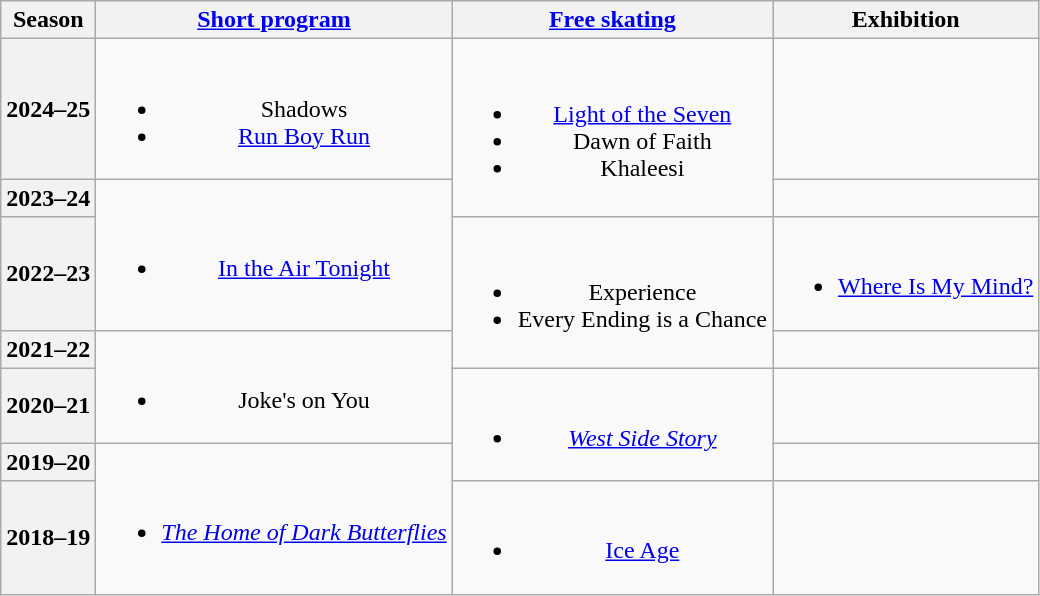<table class=wikitable style=text-align:center>
<tr>
<th>Season</th>
<th><a href='#'>Short program</a></th>
<th><a href='#'>Free skating</a></th>
<th>Exhibition</th>
</tr>
<tr>
<th>2024–25 <br> </th>
<td><br><ul><li>Shadows</li><li><a href='#'>Run Boy Run</a> <br> </li></ul></td>
<td rowspan=2><br><ul><li><a href='#'>Light of the Seven</a> <br> </li><li>Dawn of Faith <br> </li><li>Khaleesi <br> </li></ul></td>
<td></td>
</tr>
<tr>
<th>2023–24 <br> </th>
<td rowspan=2><br><ul><li><a href='#'>In the Air Tonight</a> <br> </li></ul></td>
<td></td>
</tr>
<tr>
<th>2022–23 <br> </th>
<td rowspan=2><br><ul><li>Experience <br> </li><li>Every Ending is a Chance <br> </li></ul></td>
<td><br><ul><li><a href='#'>Where Is My Mind?</a> <br></li></ul></td>
</tr>
<tr>
<th>2021–22 <br> </th>
<td rowspan=2><br><ul><li>Joke's on You <br> </li></ul></td>
<td></td>
</tr>
<tr>
<th>2020–21 <br> </th>
<td rowspan=2><br><ul><li><em><a href='#'>West Side Story</a></em> <br> </li></ul></td>
<td></td>
</tr>
<tr>
<th>2019–20 <br> </th>
<td rowspan=2><br><ul><li><em><a href='#'>The Home of Dark Butterflies</a></em> <br> </li></ul></td>
<td></td>
</tr>
<tr>
<th>2018–19 <br> </th>
<td><br><ul><li><a href='#'>Ice Age</a> <br></li></ul></td>
<td></td>
</tr>
</table>
